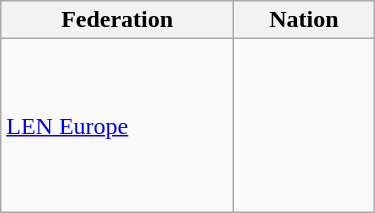<table class="wikitable" style="width:250px;">
<tr>
<th>Federation</th>
<th>Nation</th>
</tr>
<tr>
<td><a href='#'>LEN Europe</a></td>
<td><br><br><br><br><br><br></td>
</tr>
</table>
